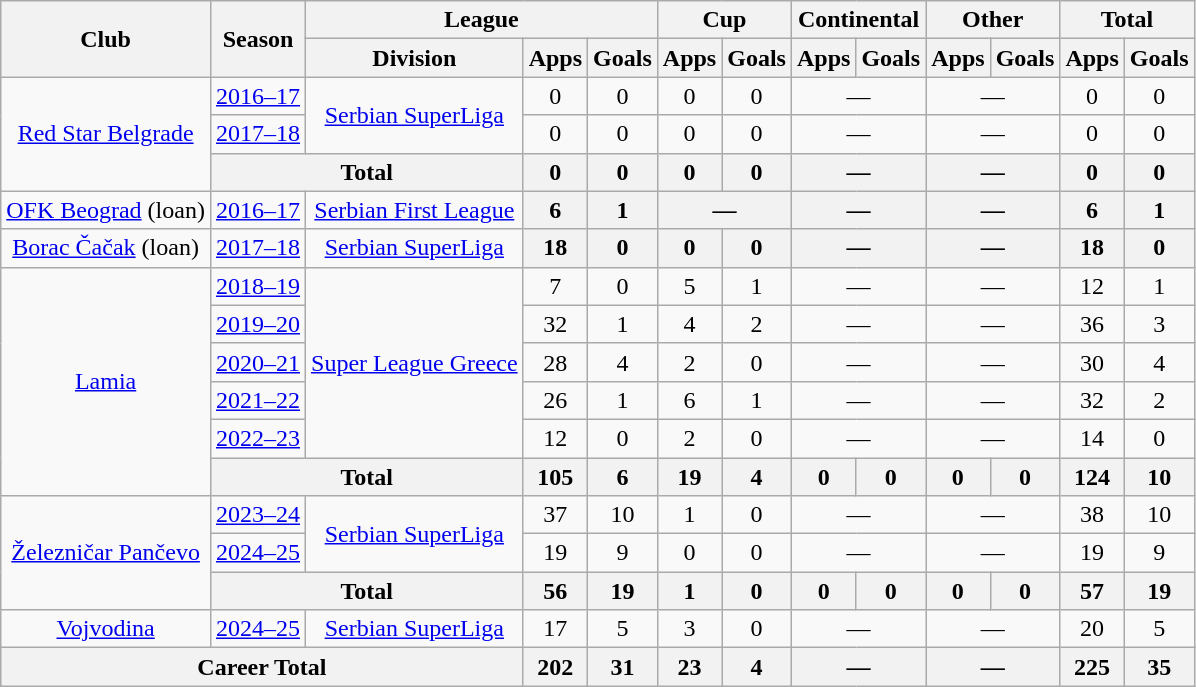<table class="wikitable" style="text-align: center;font-size:100%">
<tr>
<th rowspan="2">Club</th>
<th rowspan="2">Season</th>
<th colspan="3">League</th>
<th colspan="2">Cup</th>
<th colspan="2">Continental</th>
<th colspan="2">Other</th>
<th colspan="2">Total</th>
</tr>
<tr>
<th>Division</th>
<th>Apps</th>
<th>Goals</th>
<th>Apps</th>
<th>Goals</th>
<th>Apps</th>
<th>Goals</th>
<th>Apps</th>
<th>Goals</th>
<th>Apps</th>
<th>Goals</th>
</tr>
<tr>
<td rowspan="3"><a href='#'>Red Star Belgrade</a></td>
<td><a href='#'>2016–17</a></td>
<td rowspan="2"><a href='#'>Serbian SuperLiga</a></td>
<td>0</td>
<td>0</td>
<td>0</td>
<td>0</td>
<td colspan="2">—</td>
<td colspan="2">—</td>
<td>0</td>
<td>0</td>
</tr>
<tr>
<td><a href='#'>2017–18</a></td>
<td>0</td>
<td>0</td>
<td>0</td>
<td>0</td>
<td colspan="2">—</td>
<td colspan="2">—</td>
<td>0</td>
<td>0</td>
</tr>
<tr>
<th colspan="2">Total</th>
<th>0</th>
<th>0</th>
<th>0</th>
<th>0</th>
<th colspan="2">—</th>
<th colspan="2">—</th>
<th>0</th>
<th>0</th>
</tr>
<tr>
<td><a href='#'>OFK Beograd</a> (loan)</td>
<td><a href='#'>2016–17</a></td>
<td><a href='#'>Serbian First League</a></td>
<th>6</th>
<th>1</th>
<th colspan="2">—</th>
<th colspan="2">—</th>
<th colspan="2">—</th>
<th>6</th>
<th>1</th>
</tr>
<tr>
<td><a href='#'>Borac Čačak</a> (loan)</td>
<td><a href='#'>2017–18</a></td>
<td><a href='#'>Serbian SuperLiga</a></td>
<th>18</th>
<th>0</th>
<th>0</th>
<th>0</th>
<th colspan="2">—</th>
<th colspan="2">—</th>
<th>18</th>
<th>0</th>
</tr>
<tr>
<td rowspan="6"><a href='#'>Lamia</a></td>
<td><a href='#'>2018–19</a></td>
<td rowspan="5"><a href='#'>Super League Greece</a></td>
<td>7</td>
<td>0</td>
<td>5</td>
<td>1</td>
<td colspan="2">—</td>
<td colspan="2">—</td>
<td>12</td>
<td>1</td>
</tr>
<tr>
<td><a href='#'>2019–20</a></td>
<td>32</td>
<td>1</td>
<td>4</td>
<td>2</td>
<td colspan="2">—</td>
<td colspan="2">—</td>
<td>36</td>
<td>3</td>
</tr>
<tr>
<td><a href='#'>2020–21</a></td>
<td>28</td>
<td>4</td>
<td>2</td>
<td>0</td>
<td colspan="2">—</td>
<td colspan="2">—</td>
<td>30</td>
<td>4</td>
</tr>
<tr>
<td><a href='#'>2021–22</a></td>
<td>26</td>
<td>1</td>
<td>6</td>
<td>1</td>
<td colspan="2">—</td>
<td colspan="2">—</td>
<td>32</td>
<td>2</td>
</tr>
<tr>
<td><a href='#'>2022–23</a></td>
<td>12</td>
<td>0</td>
<td>2</td>
<td>0</td>
<td colspan="2">—</td>
<td colspan="2">—</td>
<td>14</td>
<td>0</td>
</tr>
<tr>
<th colspan="2">Total</th>
<th>105</th>
<th>6</th>
<th>19</th>
<th>4</th>
<th>0</th>
<th>0</th>
<th>0</th>
<th>0</th>
<th>124</th>
<th>10</th>
</tr>
<tr>
<td rowspan="3"><a href='#'>Železničar Pančevo</a></td>
<td><a href='#'>2023–24</a></td>
<td rowspan="2"><a href='#'>Serbian SuperLiga</a></td>
<td>37</td>
<td>10</td>
<td>1</td>
<td>0</td>
<td colspan="2">—</td>
<td colspan="2">—</td>
<td>38</td>
<td>10</td>
</tr>
<tr>
<td><a href='#'>2024–25</a></td>
<td>19</td>
<td>9</td>
<td>0</td>
<td>0</td>
<td colspan="2">—</td>
<td colspan="2">—</td>
<td>19</td>
<td>9</td>
</tr>
<tr>
<th colspan="2">Total</th>
<th>56</th>
<th>19</th>
<th>1</th>
<th>0</th>
<th>0</th>
<th>0</th>
<th>0</th>
<th>0</th>
<th>57</th>
<th>19</th>
</tr>
<tr>
<td><a href='#'>Vojvodina</a></td>
<td><a href='#'>2024–25</a></td>
<td><a href='#'>Serbian SuperLiga</a></td>
<td>17</td>
<td>5</td>
<td>3</td>
<td>0</td>
<td colspan="2">—</td>
<td colspan="2">—</td>
<td>20</td>
<td>5</td>
</tr>
<tr>
<th colspan="3">Career Total</th>
<th>202</th>
<th>31</th>
<th>23</th>
<th>4</th>
<th colspan="2">—</th>
<th colspan="2">—</th>
<th>225</th>
<th>35</th>
</tr>
</table>
